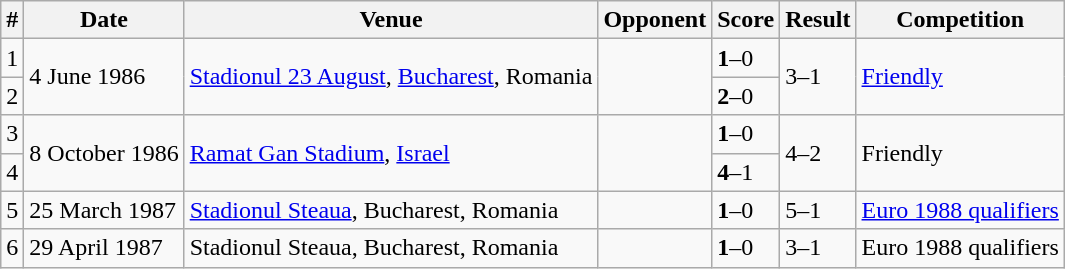<table class="wikitable">
<tr>
<th>#</th>
<th>Date</th>
<th>Venue</th>
<th>Opponent</th>
<th>Score</th>
<th>Result</th>
<th>Competition</th>
</tr>
<tr>
<td>1</td>
<td rowspan="2">4 June 1986</td>
<td rowspan="2"><a href='#'>Stadionul 23 August</a>, <a href='#'>Bucharest</a>, Romania</td>
<td rowspan="2"></td>
<td><strong>1</strong>–0</td>
<td rowspan="2">3–1</td>
<td rowspan="2"><a href='#'>Friendly</a></td>
</tr>
<tr>
<td>2</td>
<td><strong>2</strong>–0</td>
</tr>
<tr>
<td>3</td>
<td rowspan="2">8 October 1986</td>
<td rowspan="2"><a href='#'>Ramat Gan Stadium</a>, <a href='#'>Israel</a></td>
<td rowspan="2"></td>
<td><strong>1</strong>–0</td>
<td rowspan="2">4–2</td>
<td rowspan="2">Friendly</td>
</tr>
<tr>
<td>4</td>
<td><strong>4</strong>–1</td>
</tr>
<tr>
<td>5</td>
<td>25 March 1987</td>
<td><a href='#'>Stadionul Steaua</a>, Bucharest, Romania</td>
<td></td>
<td><strong>1</strong>–0</td>
<td>5–1</td>
<td><a href='#'>Euro 1988 qualifiers</a></td>
</tr>
<tr>
<td>6</td>
<td>29 April 1987</td>
<td>Stadionul Steaua, Bucharest, Romania</td>
<td></td>
<td><strong>1</strong>–0</td>
<td>3–1</td>
<td>Euro 1988 qualifiers</td>
</tr>
</table>
